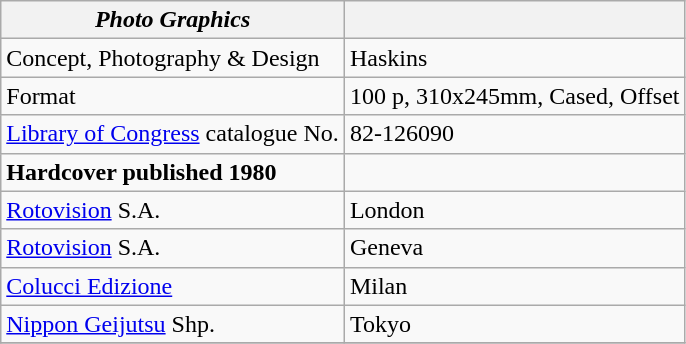<table class="wikitable">
<tr>
<th><em>Photo Graphics</em></th>
<th></th>
</tr>
<tr>
<td>Concept, Photography & Design</td>
<td>Haskins</td>
</tr>
<tr>
<td>Format</td>
<td>100 p, 310x245mm, Cased, Offset</td>
</tr>
<tr>
<td><a href='#'>Library of Congress</a> catalogue No.</td>
<td>82-126090</td>
</tr>
<tr>
<td><strong>Hardcover published 1980</strong></td>
</tr>
<tr>
<td><a href='#'>Rotovision</a> S.A.</td>
<td>London</td>
</tr>
<tr>
<td><a href='#'>Rotovision</a> S.A.</td>
<td>Geneva</td>
</tr>
<tr>
<td><a href='#'>Colucci Edizione</a></td>
<td>Milan</td>
</tr>
<tr>
<td><a href='#'>Nippon Geijutsu</a> Shp.</td>
<td>Tokyo</td>
</tr>
<tr>
</tr>
</table>
